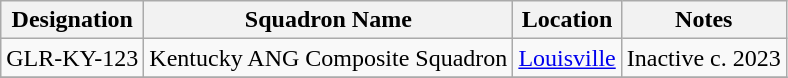<table class="wikitable">
<tr>
<th>Designation </th>
<th>Squadron Name</th>
<th>Location</th>
<th>Notes</th>
</tr>
<tr>
<td>GLR-KY-123</td>
<td>Kentucky ANG Composite Squadron</td>
<td><a href='#'>Louisville</a></td>
<td>Inactive c. 2023</td>
</tr>
<tr>
</tr>
</table>
